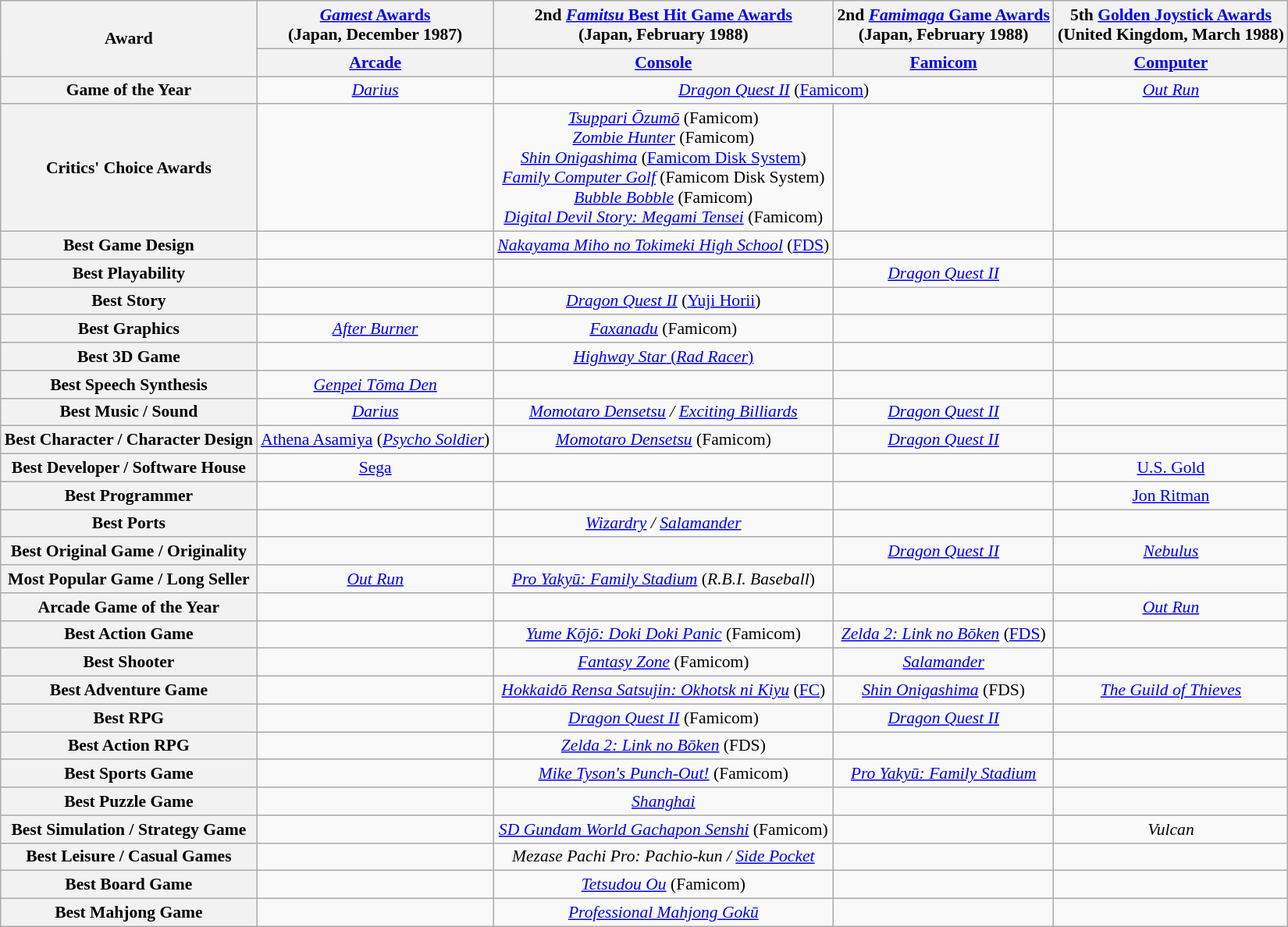<table class="wikitable" style="text-align:center; font-size:90%">
<tr>
<th rowspan="2">Award</th>
<th><a href='#'><em>Gamest</em> Awards</a> <br> (Japan, December 1987)</th>
<th>2nd <a href='#'><em>Famitsu</em> Best Hit Game Awards</a> <br> (Japan, February 1988)</th>
<th>2nd <a href='#'><em>Famimaga</em> Game Awards</a> <br> (Japan, February 1988)</th>
<th>5th <a href='#'>Golden Joystick Awards</a> <br> (United Kingdom, March 1988)</th>
</tr>
<tr>
<th><a href='#'>Arcade</a></th>
<th><a href='#'>Console</a></th>
<th><a href='#'>Famicom</a></th>
<th><a href='#'>Computer</a></th>
</tr>
<tr>
<th>Game of the Year</th>
<td><em><a href='#'>Darius</a></em></td>
<td colspan="2"><em><a href='#'>Dragon Quest II</a></em> (<a href='#'>Famicom</a>)</td>
<td><em><a href='#'>Out Run</a></em></td>
</tr>
<tr>
<th>Critics' Choice Awards</th>
<td></td>
<td><em><a href='#'>Tsuppari Ōzumō</a></em> (Famicom) <br> <em><a href='#'>Zombie Hunter</a></em> (Famicom) <br> <em><a href='#'>Shin Onigashima</a></em> (<a href='#'>Famicom Disk System</a>)<br> <em><a href='#'>Family Computer Golf</a></em> (Famicom Disk System) <br> <em><a href='#'>Bubble Bobble</a></em> (Famicom) <br> <em><a href='#'>Digital Devil Story: Megami Tensei</a></em> (Famicom)</td>
<td></td>
<td></td>
</tr>
<tr>
<th>Best Game Design</th>
<td></td>
<td><em><a href='#'>Nakayama Miho no Tokimeki High School</a></em> (<a href='#'>FDS</a>)</td>
<td></td>
<td></td>
</tr>
<tr>
<th>Best Playability</th>
<td></td>
<td></td>
<td><em><a href='#'>Dragon Quest II</a></em></td>
<td></td>
</tr>
<tr>
<th>Best Story</th>
<td></td>
<td><em><a href='#'>Dragon Quest II</a></em> (<a href='#'>Yuji Horii</a>)</td>
<td></td>
<td></td>
</tr>
<tr>
<th>Best Graphics</th>
<td><em><a href='#'>After Burner</a></em></td>
<td><em><a href='#'>Faxanadu</a></em> (Famicom)</td>
<td></td>
<td></td>
</tr>
<tr>
<th>Best 3D Game</th>
<td></td>
<td><a href='#'><em>Highway Star</em> (<em>Rad Racer</em>)</a></td>
<td></td>
<td></td>
</tr>
<tr>
<th>Best Speech Synthesis</th>
<td><em><a href='#'>Genpei Tōma Den</a></em></td>
<td></td>
<td></td>
<td></td>
</tr>
<tr>
<th>Best Music / Sound</th>
<td><em><a href='#'>Darius</a></em></td>
<td><em><a href='#'>Momotaro Densetsu</a> / <a href='#'>Exciting Billiards</a></em></td>
<td><em><a href='#'>Dragon Quest II</a></em></td>
<td></td>
</tr>
<tr>
<th>Best Character / Character Design</th>
<td><a href='#'>Athena Asamiya</a> (<em><a href='#'>Psycho Soldier</a></em>)</td>
<td><em><a href='#'>Momotaro Densetsu</a></em> (Famicom)</td>
<td><em><a href='#'>Dragon Quest II</a></em></td>
<td></td>
</tr>
<tr>
<th>Best Developer / Software House</th>
<td><a href='#'>Sega</a></td>
<td></td>
<td></td>
<td><a href='#'>U.S. Gold</a></td>
</tr>
<tr>
<th>Best Programmer</th>
<td></td>
<td></td>
<td></td>
<td><a href='#'>Jon Ritman</a></td>
</tr>
<tr>
<th>Best Ports</th>
<td></td>
<td><em><a href='#'>Wizardry</a> / <a href='#'>Salamander</a></em></td>
<td></td>
<td></td>
</tr>
<tr>
<th>Best Original Game / Originality</th>
<td></td>
<td></td>
<td><em><a href='#'>Dragon Quest II</a></em></td>
<td><em><a href='#'>Nebulus</a></em></td>
</tr>
<tr>
<th>Most Popular Game / Long Seller</th>
<td><em><a href='#'>Out Run</a></em></td>
<td><em><a href='#'>Pro Yakyū: Family Stadium</a></em> (<em>R.B.I. Baseball</em>)</td>
<td></td>
<td></td>
</tr>
<tr>
<th>Arcade Game of the Year</th>
<td></td>
<td></td>
<td></td>
<td><em><a href='#'>Out Run</a></em></td>
</tr>
<tr>
<th>Best Action Game</th>
<td></td>
<td><em><a href='#'>Yume Kōjō: Doki Doki Panic</a></em> (Famicom)</td>
<td><em><a href='#'>Zelda 2: Link no Bōken</a></em> (<a href='#'>FDS</a>)</td>
<td></td>
</tr>
<tr>
<th>Best Shooter</th>
<td></td>
<td><em><a href='#'>Fantasy Zone</a></em> (Famicom)</td>
<td><a href='#'><em>Salamander</em></a></td>
<td></td>
</tr>
<tr>
<th>Best Adventure Game</th>
<td></td>
<td><em><a href='#'>Hokkaidō Rensa Satsujin: Okhotsk ni Kiyu</a></em> (<a href='#'>FC</a>)</td>
<td><em><a href='#'>Shin Onigashima</a></em> (FDS)</td>
<td><em><a href='#'>The Guild of Thieves</a></em></td>
</tr>
<tr>
<th>Best RPG</th>
<td></td>
<td><em><a href='#'>Dragon Quest II</a></em> (Famicom)</td>
<td><em><a href='#'>Dragon Quest II</a></em></td>
<td></td>
</tr>
<tr>
<th>Best Action RPG</th>
<td></td>
<td><em><a href='#'>Zelda 2: Link no Bōken</a></em> (FDS)</td>
<td></td>
<td></td>
</tr>
<tr>
<th>Best Sports Game</th>
<td></td>
<td><em><a href='#'>Mike Tyson's Punch-Out!</a></em> (Famicom)</td>
<td><em><a href='#'>Pro Yakyū: Family Stadium</a></em></td>
<td></td>
</tr>
<tr>
<th>Best Puzzle Game</th>
<td></td>
<td><em><a href='#'>Shanghai</a></em></td>
<td></td>
<td></td>
</tr>
<tr>
<th>Best Simulation / Strategy Game</th>
<td></td>
<td><em><a href='#'>SD Gundam World Gachapon Senshi</a></em> (Famicom)</td>
<td></td>
<td><em>Vulcan</em></td>
</tr>
<tr>
<th>Best Leisure / Casual Games</th>
<td></td>
<td><em>Mezase Pachi Pro: Pachio-kun / <a href='#'>Side Pocket</a></em></td>
<td></td>
<td></td>
</tr>
<tr>
<th>Best Board Game</th>
<td></td>
<td><em><a href='#'>Tetsudou Ou</a></em> (Famicom)</td>
<td></td>
<td></td>
</tr>
<tr>
<th>Best Mahjong Game</th>
<td></td>
<td><em><a href='#'>Professional Mahjong Gokū</a></em></td>
<td></td>
<td></td>
</tr>
</table>
